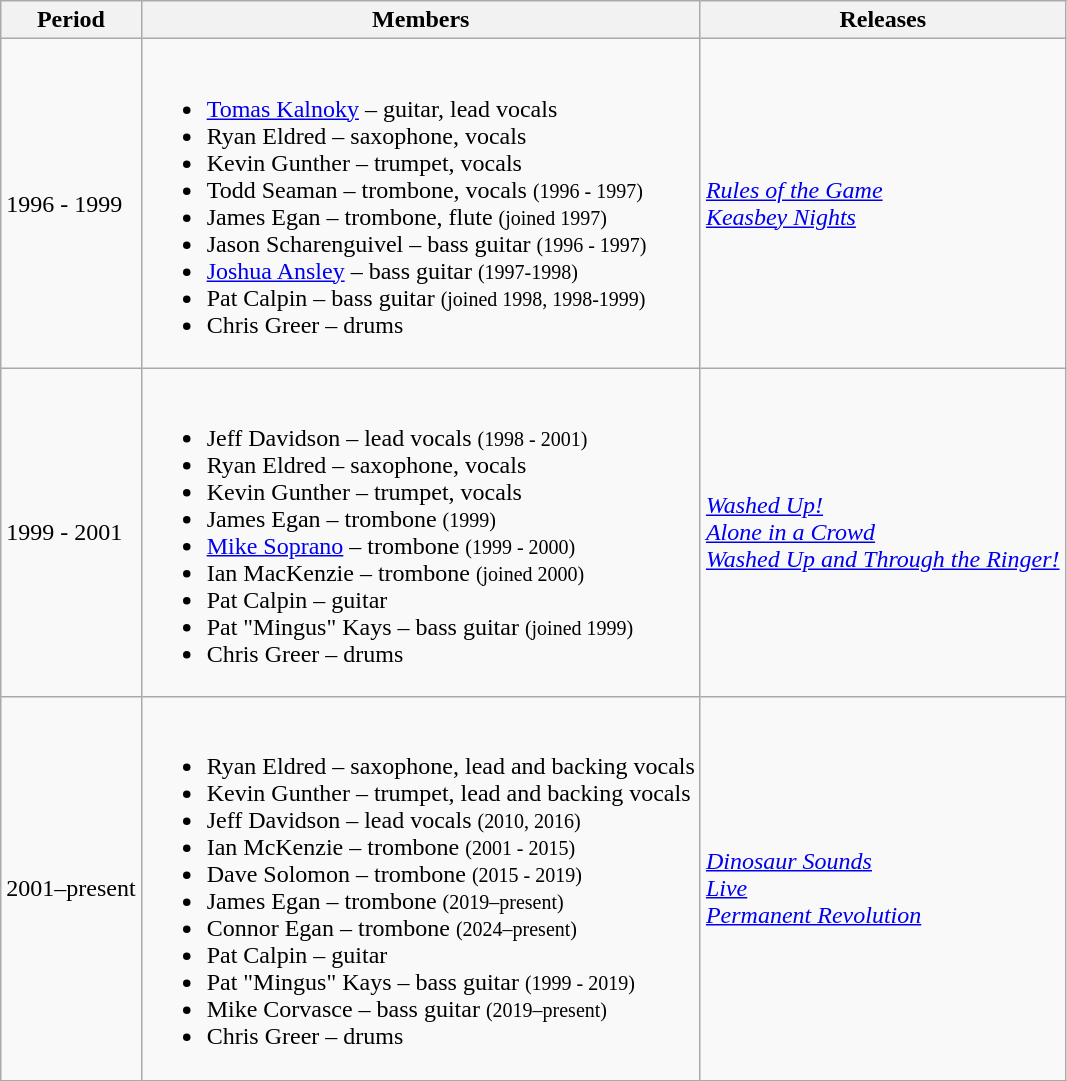<table class="wikitable">
<tr>
<th>Period</th>
<th>Members</th>
<th>Releases</th>
</tr>
<tr>
<td>1996 - 1999</td>
<td><br><ul><li><a href='#'>Tomas Kalnoky</a> – guitar, lead vocals</li><li>Ryan Eldred – saxophone, vocals</li><li>Kevin Gunther – trumpet, vocals</li><li>Todd Seaman – trombone, vocals <small>(1996 - 1997)</small></li><li>James Egan – trombone, flute <small>(joined 1997)</small></li><li>Jason Scharenguivel – bass guitar <small>(1996 - 1997)</small></li><li><a href='#'>Joshua Ansley</a> – bass guitar <small>(1997-1998)</small></li><li>Pat Calpin – bass guitar <small>(joined 1998, 1998-1999)</small></li><li>Chris Greer – drums</li></ul></td>
<td><em><a href='#'>Rules of the Game</a></em><br><em><a href='#'>Keasbey Nights</a></em></td>
</tr>
<tr>
<td>1999 - 2001</td>
<td><br><ul><li>Jeff Davidson – lead vocals <small>(1998 - 2001)</small></li><li>Ryan Eldred – saxophone, vocals</li><li>Kevin Gunther – trumpet, vocals</li><li>James Egan – trombone <small>(1999)</small></li><li><a href='#'>Mike Soprano</a> – trombone <small>(1999 - 2000)</small></li><li>Ian MacKenzie – trombone <small>(joined 2000)</small></li><li>Pat Calpin – guitar</li><li>Pat "Mingus" Kays – bass guitar <small>(joined 1999)</small></li><li>Chris Greer – drums</li></ul></td>
<td><em><a href='#'>Washed Up!</a></em><br><em><a href='#'>Alone in a Crowd</a></em><br><em><a href='#'>Washed Up and Through the Ringer!</a></em></td>
</tr>
<tr>
<td>2001–present</td>
<td><br><ul><li>Ryan Eldred – saxophone, lead and backing vocals</li><li>Kevin Gunther – trumpet, lead and backing vocals</li><li>Jeff Davidson – lead vocals <small>(2010, 2016)</small></li><li>Ian McKenzie – trombone <small>(2001 - 2015)</small></li><li>Dave Solomon – trombone <small>(2015 - 2019)</small></li><li>James Egan – trombone <small>(2019–present)</small></li><li>Connor Egan – trombone <small>(2024–present)</small></li><li>Pat Calpin – guitar</li><li>Pat "Mingus" Kays – bass guitar <small>(1999 - 2019)</small></li><li>Mike Corvasce – bass guitar <small>(2019–present)</small></li><li>Chris Greer – drums</li></ul></td>
<td><em><a href='#'>Dinosaur Sounds</a></em><br><em><a href='#'>Live</a></em><br><em><a href='#'>Permanent Revolution</a></em></td>
</tr>
</table>
